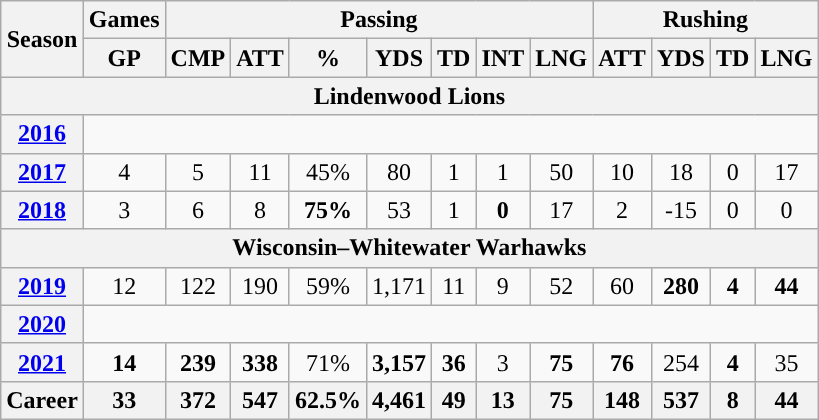<table class="wikitable" style="text-align:center;">
<tr>
<th rowspan="2">Season</th>
<th colspan="1">Games</th>
<th colspan="7">Passing</th>
<th colspan="4">Rushing</th>
</tr>
<tr>
<th>GP</th>
<th>CMP</th>
<th>ATT</th>
<th>%</th>
<th>YDS</th>
<th>TD</th>
<th>INT</th>
<th>LNG</th>
<th>ATT</th>
<th>YDS</th>
<th>TD</th>
<th>LNG</th>
</tr>
<tr>
<th colspan="14">Lindenwood Lions</th>
</tr>
<tr>
<th><a href='#'>2016</a></th>
<td colspan="14"></td>
</tr>
<tr>
<th><a href='#'>2017</a></th>
<td>4</td>
<td>5</td>
<td>11</td>
<td>45%</td>
<td>80</td>
<td>1</td>
<td>1</td>
<td>50</td>
<td>10</td>
<td>18</td>
<td>0</td>
<td>17</td>
</tr>
<tr>
<th><a href='#'>2018</a></th>
<td>3</td>
<td>6</td>
<td>8</td>
<td><strong>75%</strong></td>
<td>53</td>
<td>1</td>
<td><strong>0</strong></td>
<td>17</td>
<td>2</td>
<td>-15</td>
<td>0</td>
<td>0</td>
</tr>
<tr>
<th colspan="14">Wisconsin–Whitewater Warhawks</th>
</tr>
<tr>
<th><a href='#'>2019</a></th>
<td>12</td>
<td>122</td>
<td>190</td>
<td>59%</td>
<td>1,171</td>
<td>11</td>
<td>9</td>
<td>52</td>
<td>60</td>
<td><strong>280</strong></td>
<td><strong>4</strong></td>
<td><strong>44</strong></td>
</tr>
<tr>
<th><a href='#'>2020</a></th>
<td colspan="14"></td>
</tr>
<tr>
<th><a href='#'>2021</a></th>
<td><strong>14</strong></td>
<td><strong>239</strong></td>
<td><strong>338</strong></td>
<td>71%</td>
<td><strong>3,157</strong></td>
<td><strong>36</strong></td>
<td>3</td>
<td><strong>75</strong></td>
<td><strong>76</strong></td>
<td>254</td>
<td><strong>4</strong></td>
<td>35</td>
</tr>
<tr>
<th>Career</th>
<th>33</th>
<th>372</th>
<th>547</th>
<th>62.5%</th>
<th>4,461</th>
<th>49</th>
<th>13</th>
<th>75</th>
<th>148</th>
<th>537</th>
<th>8</th>
<th>44</th>
</tr>
</table>
